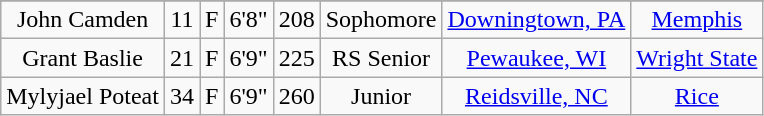<table class="wikitable sortable" style="text-align:center;">
<tr align=center>
</tr>
<tr>
<td>John Camden</td>
<td>11</td>
<td>F</td>
<td>6'8"</td>
<td>208</td>
<td>Sophomore</td>
<td><a href='#'>Downingtown, PA</a></td>
<td><a href='#'>Memphis</a></td>
</tr>
<tr>
<td>Grant Baslie</td>
<td>21</td>
<td>F</td>
<td>6'9"</td>
<td>225</td>
<td>RS Senior</td>
<td><a href='#'>Pewaukee, WI</a></td>
<td><a href='#'>Wright State</a></td>
</tr>
<tr>
<td>Mylyjael Poteat</td>
<td>34</td>
<td>F</td>
<td>6'9"</td>
<td>260</td>
<td>Junior</td>
<td><a href='#'>Reidsville, NC</a></td>
<td><a href='#'>Rice</a></td>
</tr>
</table>
